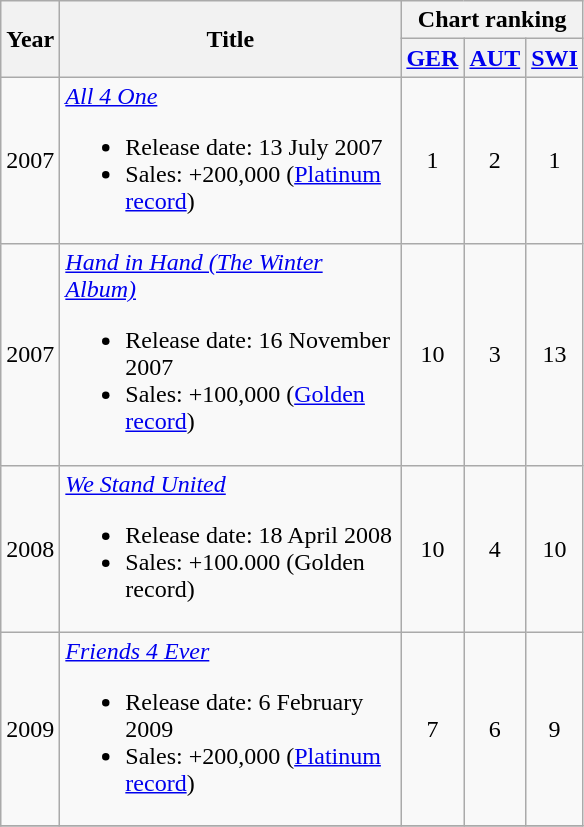<table class="wikitable">
<tr>
<th width="25" rowspan="2">Year</th>
<th width="220" rowspan="2">Title</th>
<th colspan="3">Chart ranking</th>
</tr>
<tr bgcolor="#efefef">
<th width="30"><a href='#'>GER</a></th>
<th width="30"><a href='#'>AUT</a></th>
<th width="30"><a href='#'>SWI</a></th>
</tr>
<tr>
<td>2007</td>
<td><em><a href='#'>All 4 One</a></em><br><ul><li>Release date: 13 July 2007</li><li>Sales: +200,000 (<a href='#'>Platinum record</a>)</li></ul></td>
<td align="center">1</td>
<td align="center">2</td>
<td align="center">1</td>
</tr>
<tr>
<td>2007</td>
<td><em><a href='#'>Hand in Hand (The Winter Album)</a></em><br><ul><li>Release date: 16 November 2007</li><li>Sales: +100,000 (<a href='#'>Golden record</a>)</li></ul></td>
<td align="center">10</td>
<td align="center">3</td>
<td align="center">13</td>
</tr>
<tr>
<td>2008</td>
<td><em><a href='#'>We Stand United</a></em><br><ul><li>Release date: 18 April 2008</li><li>Sales: +100.000 (Golden record) </li></ul></td>
<td align="center">10</td>
<td align="center">4</td>
<td align="center">10</td>
</tr>
<tr>
<td>2009</td>
<td><em><a href='#'>Friends 4 Ever</a></em><br><ul><li>Release date: 6 February 2009</li><li>Sales: +200,000 (<a href='#'>Platinum record</a>)</li></ul></td>
<td align="center">7</td>
<td align="center">6</td>
<td align="center">9</td>
</tr>
<tr>
</tr>
</table>
